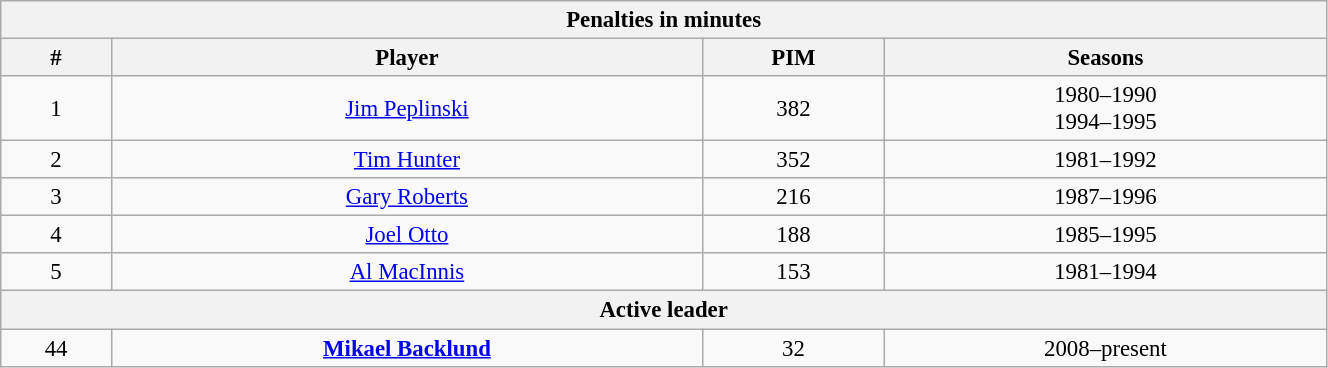<table class="wikitable" style="text-align: center; font-size: 95%" width="70%">
<tr>
<th colspan="4">Penalties in minutes</th>
</tr>
<tr>
<th>#</th>
<th>Player</th>
<th>PIM</th>
<th>Seasons</th>
</tr>
<tr>
<td>1</td>
<td><a href='#'>Jim Peplinski</a></td>
<td>382</td>
<td>1980–1990<br>1994–1995</td>
</tr>
<tr>
<td>2</td>
<td><a href='#'>Tim Hunter</a></td>
<td>352</td>
<td>1981–1992</td>
</tr>
<tr>
<td>3</td>
<td><a href='#'>Gary Roberts</a></td>
<td>216</td>
<td>1987–1996</td>
</tr>
<tr>
<td>4</td>
<td><a href='#'>Joel Otto</a></td>
<td>188</td>
<td>1985–1995</td>
</tr>
<tr>
<td>5</td>
<td><a href='#'>Al MacInnis</a></td>
<td>153</td>
<td>1981–1994</td>
</tr>
<tr>
<th colspan="4">Active leader</th>
</tr>
<tr>
<td>44</td>
<td><strong><a href='#'>Mikael Backlund</a></strong></td>
<td>32</td>
<td>2008–present</td>
</tr>
</table>
